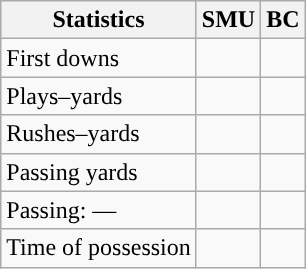<table class="wikitable" style="float:left">
<tr>
<th>Statistics</th>
<th>SMU</th>
<th>BC</th>
</tr>
<tr>
<td>First downs</td>
<td></td>
<td></td>
</tr>
<tr>
<td>Plays–yards</td>
<td></td>
<td></td>
</tr>
<tr>
<td>Rushes–yards</td>
<td></td>
<td></td>
</tr>
<tr>
<td>Passing yards</td>
<td></td>
<td></td>
</tr>
<tr>
<td>Passing: ––</td>
<td></td>
<td></td>
</tr>
<tr>
<td>Time of possession</td>
<td></td>
<td></td>
</tr>
</table>
